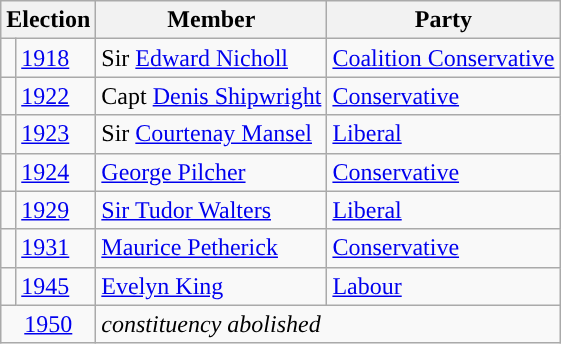<table class="wikitable">
<tr>
<th colspan="2">Election</th>
<th>Member</th>
<th>Party</th>
</tr>
<tr>
<td style="color:inherit;background-color: "></td>
<td><a href='#'>1918</a></td>
<td>Sir <a href='#'>Edward Nicholl</a></td>
<td><a href='#'>Coalition Conservative</a></td>
</tr>
<tr>
<td style="color:inherit;background-color: "></td>
<td><a href='#'>1922</a></td>
<td>Capt <a href='#'>Denis Shipwright</a></td>
<td><a href='#'>Conservative</a></td>
</tr>
<tr>
<td style="color:inherit;background-color: "></td>
<td><a href='#'>1923</a></td>
<td>Sir <a href='#'>Courtenay Mansel</a></td>
<td><a href='#'>Liberal</a></td>
</tr>
<tr>
<td style="color:inherit;background-color: "></td>
<td><a href='#'>1924</a></td>
<td><a href='#'>George Pilcher</a></td>
<td><a href='#'>Conservative</a></td>
</tr>
<tr>
<td style="color:inherit;background-color: "></td>
<td><a href='#'>1929</a></td>
<td><a href='#'>Sir Tudor Walters</a></td>
<td><a href='#'>Liberal</a></td>
</tr>
<tr>
<td style="color:inherit;background-color: "></td>
<td><a href='#'>1931</a></td>
<td><a href='#'>Maurice Petherick</a></td>
<td><a href='#'>Conservative</a></td>
</tr>
<tr>
<td style="color:inherit;background-color: "></td>
<td><a href='#'>1945</a></td>
<td><a href='#'>Evelyn King</a></td>
<td><a href='#'>Labour</a></td>
</tr>
<tr>
<td colspan="2" align="center"><a href='#'>1950</a></td>
<td colspan="2"><em>constituency abolished</em></td>
</tr>
</table>
